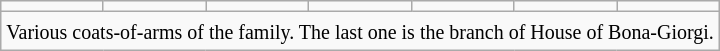<table class="wikitable" style="margin: 6px 0 6px 6px;">
<tr>
<td></td>
<td></td>
<td></td>
<td></td>
<td></td>
<td></td>
<td></td>
</tr>
<tr>
<td colspan=7 style="text-align:center;"><small>Various coats-of-arms of the family. The last one is the branch of House of Bona-Giorgi.</small></td>
</tr>
</table>
